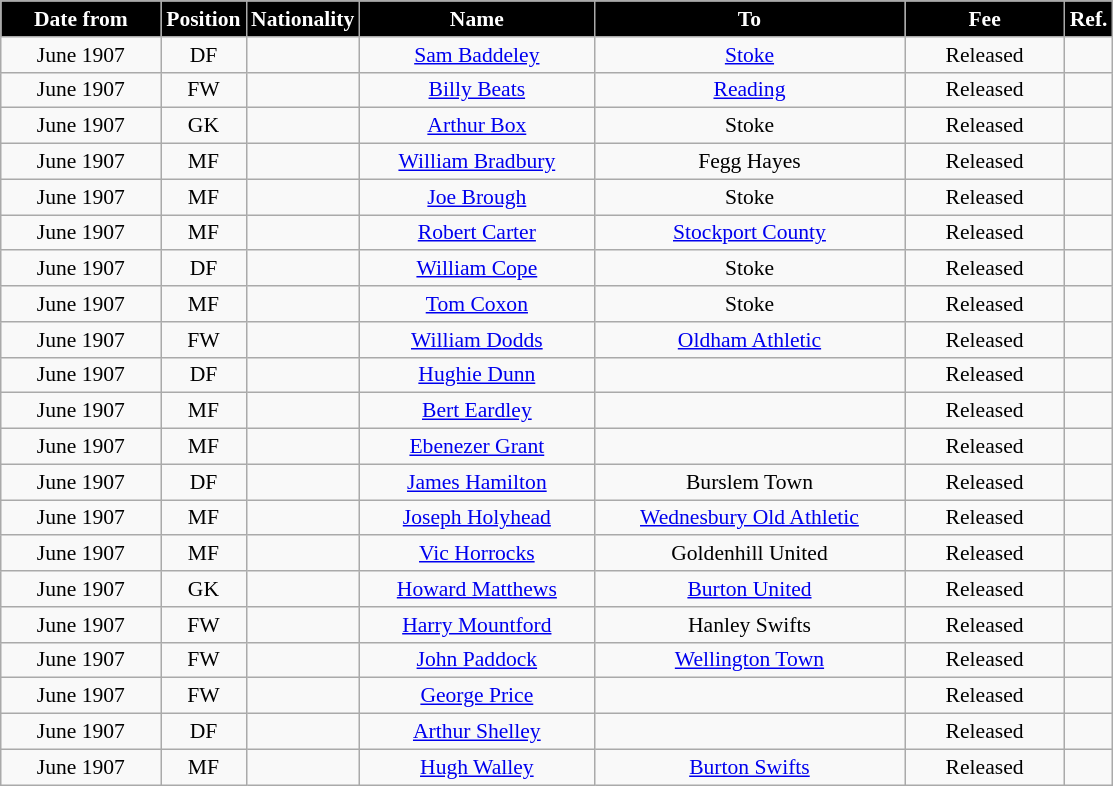<table class="wikitable" style="text-align:center; font-size:90%; ">
<tr>
<th style="background:#000000; color:white; width:100px;">Date from</th>
<th style="background:#000000; color:white; width:50px;">Position</th>
<th style="background:#000000; color:white; width:50px;">Nationality</th>
<th style="background:#000000; color:white; width:150px;">Name</th>
<th style="background:#000000; color:white; width:200px;">To</th>
<th style="background:#000000; color:white; width:100px;">Fee</th>
<th style="background:#000000; color:white; width:25px;">Ref.</th>
</tr>
<tr>
<td>June 1907</td>
<td>DF</td>
<td></td>
<td><a href='#'>Sam Baddeley</a></td>
<td><a href='#'>Stoke</a></td>
<td>Released</td>
<td></td>
</tr>
<tr>
<td>June 1907</td>
<td>FW</td>
<td></td>
<td><a href='#'>Billy Beats</a></td>
<td><a href='#'>Reading</a></td>
<td>Released</td>
<td></td>
</tr>
<tr>
<td>June 1907</td>
<td>GK</td>
<td></td>
<td><a href='#'>Arthur Box</a></td>
<td>Stoke</td>
<td>Released</td>
<td></td>
</tr>
<tr>
<td>June 1907</td>
<td>MF</td>
<td></td>
<td><a href='#'>William Bradbury</a></td>
<td>Fegg Hayes</td>
<td>Released</td>
<td></td>
</tr>
<tr>
<td>June 1907</td>
<td>MF</td>
<td></td>
<td><a href='#'>Joe Brough</a></td>
<td>Stoke</td>
<td>Released</td>
<td></td>
</tr>
<tr>
<td>June 1907</td>
<td>MF</td>
<td></td>
<td><a href='#'>Robert Carter</a></td>
<td><a href='#'>Stockport County</a></td>
<td>Released</td>
<td></td>
</tr>
<tr>
<td>June 1907</td>
<td>DF</td>
<td></td>
<td><a href='#'>William Cope</a></td>
<td>Stoke</td>
<td>Released</td>
<td></td>
</tr>
<tr>
<td>June 1907</td>
<td>MF</td>
<td></td>
<td><a href='#'>Tom Coxon</a></td>
<td>Stoke</td>
<td>Released</td>
<td></td>
</tr>
<tr>
<td>June 1907</td>
<td>FW</td>
<td></td>
<td><a href='#'>William Dodds</a></td>
<td><a href='#'>Oldham Athletic</a></td>
<td>Released</td>
<td></td>
</tr>
<tr>
<td>June 1907</td>
<td>DF</td>
<td></td>
<td><a href='#'>Hughie Dunn</a></td>
<td></td>
<td>Released</td>
<td></td>
</tr>
<tr>
<td>June 1907</td>
<td>MF</td>
<td></td>
<td><a href='#'>Bert Eardley</a></td>
<td></td>
<td>Released</td>
<td></td>
</tr>
<tr>
<td>June 1907</td>
<td>MF</td>
<td></td>
<td><a href='#'>Ebenezer Grant</a></td>
<td></td>
<td>Released</td>
<td></td>
</tr>
<tr>
<td>June 1907</td>
<td>DF</td>
<td></td>
<td><a href='#'>James Hamilton</a></td>
<td>Burslem Town</td>
<td>Released</td>
<td></td>
</tr>
<tr>
<td>June 1907</td>
<td>MF</td>
<td></td>
<td><a href='#'>Joseph Holyhead</a></td>
<td><a href='#'>Wednesbury Old Athletic</a></td>
<td>Released</td>
<td></td>
</tr>
<tr>
<td>June 1907</td>
<td>MF</td>
<td></td>
<td><a href='#'>Vic Horrocks</a></td>
<td>Goldenhill United</td>
<td>Released</td>
<td></td>
</tr>
<tr>
<td>June 1907</td>
<td>GK</td>
<td></td>
<td><a href='#'>Howard Matthews</a></td>
<td><a href='#'>Burton United</a></td>
<td>Released</td>
<td></td>
</tr>
<tr>
<td>June 1907</td>
<td>FW</td>
<td></td>
<td><a href='#'>Harry Mountford</a></td>
<td>Hanley Swifts</td>
<td>Released</td>
<td></td>
</tr>
<tr>
<td>June 1907</td>
<td>FW</td>
<td></td>
<td><a href='#'>John Paddock</a></td>
<td><a href='#'>Wellington Town</a></td>
<td>Released</td>
<td></td>
</tr>
<tr>
<td>June 1907</td>
<td>FW</td>
<td></td>
<td><a href='#'>George Price</a></td>
<td></td>
<td>Released</td>
<td></td>
</tr>
<tr>
<td>June 1907</td>
<td>DF</td>
<td></td>
<td><a href='#'>Arthur Shelley</a></td>
<td></td>
<td>Released</td>
<td></td>
</tr>
<tr>
<td>June 1907</td>
<td>MF</td>
<td></td>
<td><a href='#'>Hugh Walley</a></td>
<td><a href='#'>Burton Swifts</a></td>
<td>Released</td>
<td></td>
</tr>
</table>
